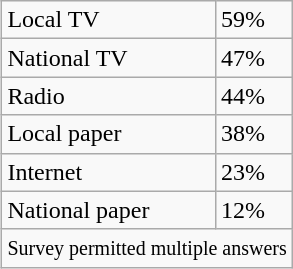<table class="wikitable" style="float:right; margin-left: 5px;">
<tr>
<td>Local TV</td>
<td>59%</td>
</tr>
<tr>
<td>National TV</td>
<td>47%</td>
</tr>
<tr>
<td>Radio</td>
<td>44%</td>
</tr>
<tr>
<td>Local paper</td>
<td>38%</td>
</tr>
<tr>
<td>Internet</td>
<td>23%</td>
</tr>
<tr>
<td>National paper</td>
<td>12%</td>
</tr>
<tr>
<td colspan = 2><small>Survey permitted multiple answers</small></td>
</tr>
</table>
